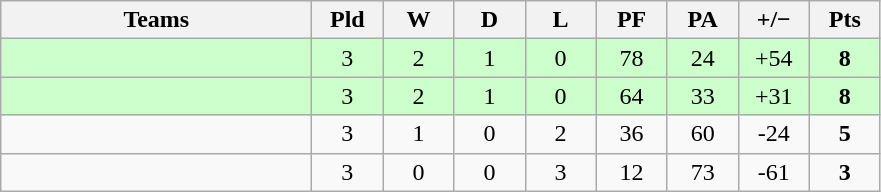<table class="wikitable" style="text-align: center;">
<tr>
<th width="200">Teams</th>
<th width="40">Pld</th>
<th width="40">W</th>
<th width="40">D</th>
<th width="40">L</th>
<th width="40">PF</th>
<th width="40">PA</th>
<th width="40">+/−</th>
<th width="40">Pts</th>
</tr>
<tr bgcolor=ccffcc>
<td align=left></td>
<td>3</td>
<td>2</td>
<td>1</td>
<td>0</td>
<td>78</td>
<td>24</td>
<td>+54</td>
<td><strong>8</strong></td>
</tr>
<tr bgcolor=ccffcc>
<td align=left></td>
<td>3</td>
<td>2</td>
<td>1</td>
<td>0</td>
<td>64</td>
<td>33</td>
<td>+31</td>
<td><strong>8</strong></td>
</tr>
<tr>
<td align=left></td>
<td>3</td>
<td>1</td>
<td>0</td>
<td>2</td>
<td>36</td>
<td>60</td>
<td>-24</td>
<td><strong>5</strong></td>
</tr>
<tr>
<td align=left></td>
<td>3</td>
<td>0</td>
<td>0</td>
<td>3</td>
<td>12</td>
<td>73</td>
<td>-61</td>
<td><strong>3</strong></td>
</tr>
</table>
